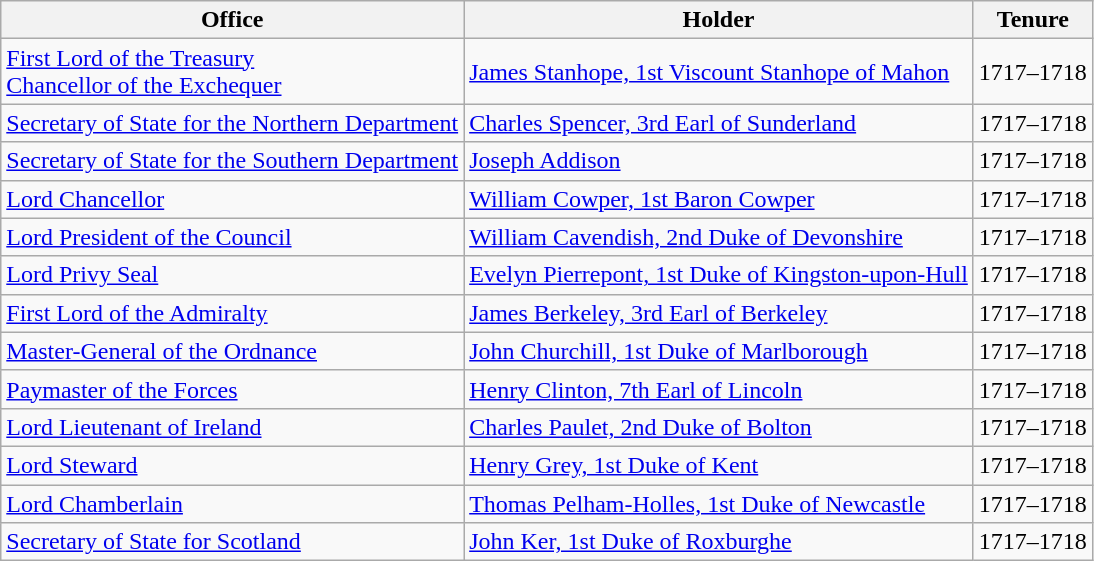<table class="wikitable">
<tr>
<th>Office</th>
<th>Holder</th>
<th>Tenure</th>
</tr>
<tr>
<td><a href='#'>First Lord of the Treasury</a><br><a href='#'>Chancellor of the Exchequer</a></td>
<td><a href='#'>James Stanhope, 1st Viscount Stanhope of Mahon</a></td>
<td>1717–1718</td>
</tr>
<tr>
<td><a href='#'>Secretary of State for the Northern Department</a></td>
<td><a href='#'>Charles Spencer, 3rd Earl of Sunderland</a></td>
<td>1717–1718</td>
</tr>
<tr>
<td><a href='#'>Secretary of State for the Southern Department</a></td>
<td><a href='#'>Joseph Addison</a></td>
<td>1717–1718</td>
</tr>
<tr>
<td><a href='#'>Lord Chancellor</a></td>
<td><a href='#'>William Cowper, 1st Baron Cowper</a></td>
<td>1717–1718</td>
</tr>
<tr>
<td><a href='#'>Lord President of the Council</a></td>
<td><a href='#'>William Cavendish, 2nd Duke of Devonshire</a></td>
<td>1717–1718</td>
</tr>
<tr>
<td><a href='#'>Lord Privy Seal</a></td>
<td><a href='#'>Evelyn Pierrepont, 1st Duke of Kingston-upon-Hull</a></td>
<td>1717–1718</td>
</tr>
<tr>
<td><a href='#'>First Lord of the Admiralty</a></td>
<td><a href='#'>James Berkeley, 3rd Earl of Berkeley</a></td>
<td>1717–1718</td>
</tr>
<tr>
<td><a href='#'>Master-General of the Ordnance</a></td>
<td><a href='#'>John Churchill, 1st Duke of Marlborough</a></td>
<td>1717–1718</td>
</tr>
<tr>
<td><a href='#'>Paymaster of the Forces</a></td>
<td><a href='#'>Henry Clinton, 7th Earl of Lincoln</a></td>
<td>1717–1718</td>
</tr>
<tr>
<td><a href='#'>Lord Lieutenant of Ireland</a></td>
<td><a href='#'>Charles Paulet, 2nd Duke of Bolton</a></td>
<td>1717–1718</td>
</tr>
<tr>
<td><a href='#'>Lord Steward</a></td>
<td><a href='#'>Henry Grey, 1st Duke of Kent</a></td>
<td>1717–1718</td>
</tr>
<tr>
<td><a href='#'>Lord Chamberlain</a></td>
<td><a href='#'>Thomas Pelham-Holles, 1st Duke of Newcastle</a></td>
<td>1717–1718</td>
</tr>
<tr>
<td><a href='#'>Secretary of State for Scotland</a></td>
<td><a href='#'>John Ker, 1st Duke of Roxburghe</a></td>
<td>1717–1718</td>
</tr>
</table>
